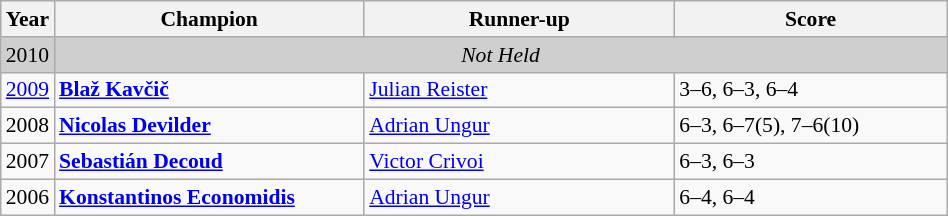<table class="wikitable" style="font-size:90%">
<tr>
<th>Year</th>
<th width="200">Champion</th>
<th width="200">Runner-up</th>
<th width="175">Score</th>
</tr>
<tr>
<td style="background:#cfcfcf">2010</td>
<td colspan=3 align=center style="background:#cfcfcf"><em>Not Held</em></td>
</tr>
<tr>
<td><a href='#'>2009</a></td>
<td> <strong><a href='#'>Blaž Kavčič</a></strong></td>
<td> <a href='#'>Julian Reister</a></td>
<td>3–6, 6–3, 6–4</td>
</tr>
<tr>
<td>2008</td>
<td> <strong><a href='#'>Nicolas Devilder</a></strong></td>
<td> <a href='#'>Adrian Ungur</a></td>
<td>6–3, 6–7(5), 7–6(10)</td>
</tr>
<tr>
<td>2007</td>
<td> <strong><a href='#'>Sebastián Decoud</a></strong></td>
<td> <a href='#'>Victor Crivoi</a></td>
<td>6–3, 6–3</td>
</tr>
<tr>
<td>2006</td>
<td> <strong><a href='#'>Konstantinos Economidis</a></strong></td>
<td> <a href='#'>Adrian Ungur</a></td>
<td>6–4, 6–4</td>
</tr>
</table>
